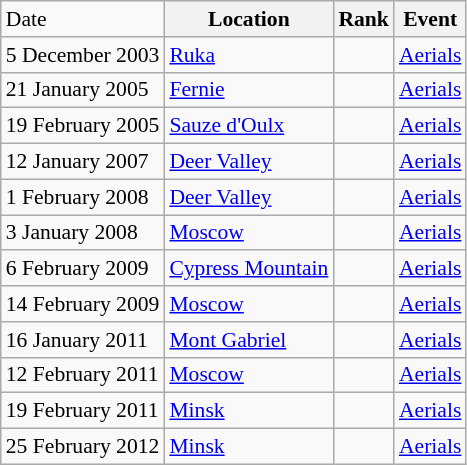<table class="wikitable sortable" style="font-size:90%" style="text-align:center">
<tr>
<td>Date</td>
<th>Location</th>
<th>Rank</th>
<th>Event</th>
</tr>
<tr>
<td>5 December 2003</td>
<td><a href='#'>Ruka</a></td>
<td></td>
<td><a href='#'>Aerials</a></td>
</tr>
<tr>
<td>21 January 2005</td>
<td><a href='#'>Fernie</a></td>
<td></td>
<td><a href='#'>Aerials</a></td>
</tr>
<tr>
<td>19 February 2005</td>
<td><a href='#'>Sauze d'Oulx</a></td>
<td></td>
<td><a href='#'>Aerials</a></td>
</tr>
<tr>
<td>12 January 2007</td>
<td><a href='#'>Deer Valley</a></td>
<td></td>
<td><a href='#'>Aerials</a></td>
</tr>
<tr>
<td>1 February 2008</td>
<td><a href='#'>Deer Valley</a></td>
<td></td>
<td><a href='#'>Aerials</a></td>
</tr>
<tr>
<td>3 January 2008</td>
<td><a href='#'>Moscow</a></td>
<td></td>
<td><a href='#'>Aerials</a></td>
</tr>
<tr>
<td>6 February 2009</td>
<td><a href='#'>Cypress Mountain</a></td>
<td></td>
<td><a href='#'>Aerials</a></td>
</tr>
<tr>
<td>14 February 2009</td>
<td><a href='#'>Moscow</a></td>
<td></td>
<td><a href='#'>Aerials</a></td>
</tr>
<tr>
<td>16 January 2011</td>
<td><a href='#'>Mont Gabriel</a></td>
<td></td>
<td><a href='#'>Aerials</a></td>
</tr>
<tr>
<td>12 February 2011</td>
<td><a href='#'>Moscow</a></td>
<td></td>
<td><a href='#'>Aerials</a></td>
</tr>
<tr>
<td>19 February 2011</td>
<td><a href='#'>Minsk</a></td>
<td></td>
<td><a href='#'>Aerials</a></td>
</tr>
<tr>
<td>25 February 2012</td>
<td><a href='#'>Minsk</a></td>
<td></td>
<td><a href='#'>Aerials</a></td>
</tr>
</table>
